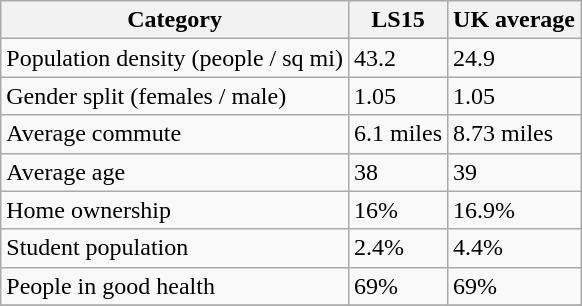<table class="wikitable">
<tr>
<th>Category</th>
<th>LS15</th>
<th>UK average</th>
</tr>
<tr>
<td>Population density (people / sq mi)</td>
<td>43.2</td>
<td>24.9</td>
</tr>
<tr>
<td>Gender split (females / male)</td>
<td>1.05</td>
<td>1.05</td>
</tr>
<tr>
<td>Average commute</td>
<td>6.1 miles</td>
<td>8.73 miles</td>
</tr>
<tr>
<td>Average age</td>
<td>38</td>
<td>39</td>
</tr>
<tr>
<td>Home ownership</td>
<td>16%</td>
<td>16.9%</td>
</tr>
<tr>
<td>Student population</td>
<td>2.4%</td>
<td>4.4%</td>
</tr>
<tr>
<td>People in good health</td>
<td>69%</td>
<td>69%</td>
</tr>
<tr>
</tr>
</table>
